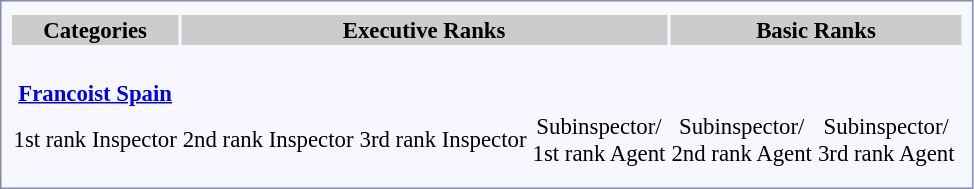<table style="border:1px solid #8888aa; background-color:#f7f8ff; padding:5px; font-size:95%; margin:0px 12px 12px 0px;">
<tr>
</tr>
<tr bgcolor="#CCCCCC">
<th><strong>Categories</strong></th>
<th colspan=3>Executive Ranks</th>
<th colspan=3>Basic Ranks</th>
</tr>
<tr>
</tr>
<tr>
<td align="center" rowspan=2><strong><br><a href='#'>Francoist Spain</a></strong></td>
<td align="center" colspan=1></td>
<td align="center" colspan=1></td>
<td align="center" colspan=1></td>
<td align="center" colspan=1></td>
<td align="center" colspan=1></td>
<td align="center" colspan=1></td>
</tr>
<tr rowspan="2">
</tr>
<tr align="center">
<td align="center" colspan=1>1st rank Inspector</td>
<td align="center" colspan=1>2nd rank Inspector</td>
<td align="center" colspan=1>3rd rank Inspector</td>
<td align="center" colspan=1>Subinspector/<br>1st rank Agent</td>
<td align="center" colspan=1>Subinspector/<br>2nd rank Agent</td>
<td align="center" colspan=1>Subinspector/<br>3rd rank Agent</td>
</tr>
<tr>
<td colspan=10></td>
</tr>
<tr>
</tr>
</table>
